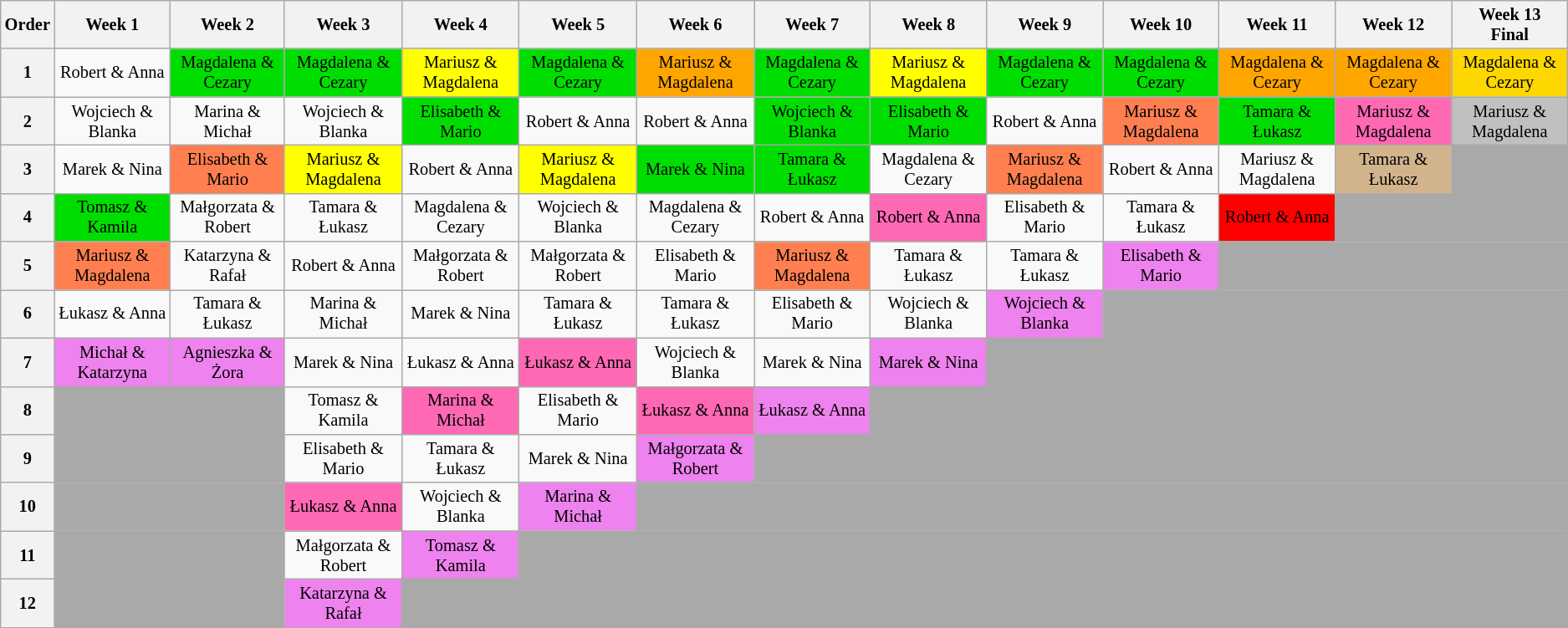<table class="wikitable" style="font-size:85%; text-align:center">
<tr>
<th>Order</th>
<th>Week 1</th>
<th>Week 2</th>
<th>Week 3</th>
<th>Week 4</th>
<th>Week 5</th>
<th>Week 6</th>
<th>Week 7</th>
<th>Week 8</th>
<th>Week 9</th>
<th>Week 10</th>
<th>Week 11</th>
<th>Week 12</th>
<th>Week 13<br>Final</th>
</tr>
<tr>
<th>1</th>
<td>Robert & Anna</td>
<td style="background:#00DD00;">Magdalena & Cezary</td>
<td style="background:#00DD00;">Magdalena & Cezary</td>
<td style="background:yellow;">Mariusz & Magdalena</td>
<td style="background:#00DD00;">Magdalena & Cezary</td>
<td style="background:orange;">Mariusz & Magdalena</td>
<td style="background:#00DD00;">Magdalena & Cezary</td>
<td style="background:yellow;">Mariusz & Magdalena</td>
<td style="background:#00DD00;">Magdalena & Cezary</td>
<td style="background:#00DD00;">Magdalena & Cezary</td>
<td style="background:orange;">Magdalena & Cezary</td>
<td style="background:orange;">Magdalena & Cezary</td>
<td style="background:gold;">Magdalena & Cezary</td>
</tr>
<tr>
<th>2</th>
<td>Wojciech & Blanka</td>
<td>Marina & Michał</td>
<td>Wojciech & Blanka</td>
<td style="background:#00DD00;">Elisabeth & Mario</td>
<td>Robert & Anna</td>
<td>Robert & Anna</td>
<td style="background:#00DD00;">Wojciech & Blanka</td>
<td style="background:#00DD00;">Elisabeth & Mario</td>
<td>Robert & Anna</td>
<td style="background:coral;">Mariusz & Magdalena</td>
<td style="background:#00DD00;">Tamara & Łukasz</td>
<td style="background:hotpink;">Mariusz & Magdalena</td>
<td style="background:silver;">Mariusz & Magdalena</td>
</tr>
<tr>
<th>3</th>
<td>Marek & Nina</td>
<td style="background:coral;">Elisabeth & Mario</td>
<td style="background:yellow;">Mariusz & Magdalena</td>
<td>Robert & Anna</td>
<td style="background:yellow;">Mariusz & Magdalena</td>
<td style="background:#00DD00;">Marek & Nina</td>
<td style="background:#00DD00;">Tamara & Łukasz</td>
<td>Magdalena & Cezary</td>
<td style="background:coral;">Mariusz & Magdalena</td>
<td>Robert & Anna</td>
<td>Mariusz & Magdalena</td>
<td style="background:tan;">Tamara & Łukasz</td>
<td style="background:darkgray" colspan=2></td>
</tr>
<tr>
<th>4</th>
<td style="background:#00DD00;">Tomasz & Kamila</td>
<td>Małgorzata & Robert</td>
<td>Tamara & Łukasz</td>
<td>Magdalena & Cezary</td>
<td>Wojciech & Blanka</td>
<td>Magdalena & Cezary</td>
<td>Robert & Anna</td>
<td style="background:hotpink;">Robert & Anna</td>
<td>Elisabeth & Mario</td>
<td>Tamara & Łukasz</td>
<td style="background:red;">Robert & Anna</td>
<td style="background:darkgray" colspan=3></td>
</tr>
<tr>
<th>5</th>
<td style="background:coral;">Mariusz & Magdalena</td>
<td>Katarzyna & Rafał</td>
<td>Robert & Anna</td>
<td>Małgorzata & Robert</td>
<td>Małgorzata & Robert</td>
<td>Elisabeth & Mario</td>
<td style="background:coral;">Mariusz & Magdalena</td>
<td>Tamara & Łukasz</td>
<td>Tamara & Łukasz</td>
<td style="background:violet;">Elisabeth & Mario</td>
<td style="background:darkgray" colspan=4></td>
</tr>
<tr>
<th>6</th>
<td>Łukasz & Anna</td>
<td>Tamara & Łukasz</td>
<td>Marina & Michał</td>
<td>Marek & Nina</td>
<td>Tamara & Łukasz</td>
<td>Tamara & Łukasz</td>
<td>Elisabeth & Mario</td>
<td>Wojciech & Blanka</td>
<td style="background:violet;">Wojciech & Blanka</td>
<td style="background:darkgray" colspan=5></td>
</tr>
<tr>
<th>7</th>
<td style="background:violet;">Michał & Katarzyna</td>
<td style="background:violet;">Agnieszka & Żora</td>
<td>Marek & Nina</td>
<td>Łukasz & Anna</td>
<td style="background:hotpink;">Łukasz & Anna</td>
<td>Wojciech & Blanka</td>
<td>Marek & Nina</td>
<td style="background:violet;">Marek & Nina</td>
<td style="background:darkgray" colspan="6"></td>
</tr>
<tr>
<th>8</th>
<td style="background:darkgray" colspan="2"></td>
<td>Tomasz & Kamila</td>
<td style="background:hotpink;">Marina & Michał</td>
<td>Elisabeth & Mario</td>
<td style="background:hotpink;">Łukasz & Anna</td>
<td style="background:violet;">Łukasz & Anna</td>
<td style="background:darkgray" colspan="7"></td>
</tr>
<tr>
<th>9</th>
<td style="background:darkgray" colspan="2"></td>
<td>Elisabeth & Mario</td>
<td>Tamara & Łukasz</td>
<td>Marek & Nina</td>
<td style="background:violet;">Małgorzata & Robert</td>
<td style="background:darkgray" colspan="8"></td>
</tr>
<tr>
<th>10</th>
<td style="background:darkgray" colspan="2"></td>
<td style="background:hotpink;">Łukasz & Anna</td>
<td>Wojciech & Blanka</td>
<td style="background:violet;">Marina & Michał</td>
<td style="background:darkgray" colspan="9"></td>
</tr>
<tr>
<th>11</th>
<td style="background:darkgray" colspan="2"></td>
<td>Małgorzata & Robert</td>
<td style="background:violet;">Tomasz & Kamila</td>
<td style="background:darkgray" colspan="10"></td>
</tr>
<tr>
<th>12</th>
<td style="background:darkgray" colspan="2"></td>
<td style="background:violet;">Katarzyna & Rafał</td>
<td style="background:darkgray" colspan="11"></td>
</tr>
</table>
